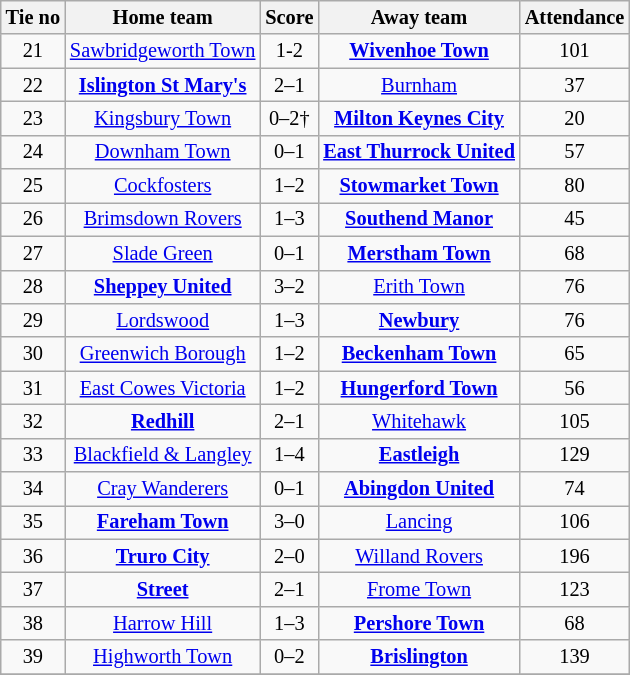<table class="wikitable" style="text-align: center; font-size:85%">
<tr>
<th>Tie no</th>
<th>Home team</th>
<th>Score</th>
<th>Away team</th>
<th>Attendance</th>
</tr>
<tr>
<td>21</td>
<td><a href='#'>Sawbridgeworth Town</a></td>
<td>1-2</td>
<td><strong><a href='#'>Wivenhoe Town</a></strong></td>
<td>101</td>
</tr>
<tr>
<td>22</td>
<td><strong><a href='#'>Islington St Mary's</a></strong></td>
<td>2–1</td>
<td><a href='#'>Burnham</a></td>
<td>37</td>
</tr>
<tr>
<td>23</td>
<td><a href='#'>Kingsbury Town</a></td>
<td>0–2†</td>
<td><strong><a href='#'>Milton Keynes City</a></strong></td>
<td>20</td>
</tr>
<tr>
<td>24</td>
<td><a href='#'>Downham Town</a></td>
<td>0–1</td>
<td><strong><a href='#'>East Thurrock United</a></strong></td>
<td>57</td>
</tr>
<tr>
<td>25</td>
<td><a href='#'>Cockfosters</a></td>
<td>1–2</td>
<td><strong><a href='#'>Stowmarket Town</a></strong></td>
<td>80</td>
</tr>
<tr>
<td>26</td>
<td><a href='#'>Brimsdown Rovers</a></td>
<td>1–3</td>
<td><strong><a href='#'>Southend Manor</a></strong></td>
<td>45</td>
</tr>
<tr>
<td>27</td>
<td><a href='#'>Slade Green</a></td>
<td>0–1</td>
<td><strong><a href='#'>Merstham Town</a></strong></td>
<td>68</td>
</tr>
<tr>
<td>28</td>
<td><strong><a href='#'>Sheppey United</a></strong></td>
<td>3–2</td>
<td><a href='#'>Erith Town</a></td>
<td>76</td>
</tr>
<tr>
<td>29</td>
<td><a href='#'>Lordswood</a></td>
<td>1–3</td>
<td><strong><a href='#'>Newbury</a></strong></td>
<td>76</td>
</tr>
<tr>
<td>30</td>
<td><a href='#'>Greenwich Borough</a></td>
<td>1–2</td>
<td><strong><a href='#'>Beckenham Town</a></strong></td>
<td>65</td>
</tr>
<tr>
<td>31</td>
<td><a href='#'>East Cowes Victoria</a></td>
<td>1–2</td>
<td><strong><a href='#'>Hungerford Town</a></strong></td>
<td>56</td>
</tr>
<tr>
<td>32</td>
<td><strong><a href='#'>Redhill</a></strong></td>
<td>2–1</td>
<td><a href='#'>Whitehawk</a></td>
<td>105</td>
</tr>
<tr>
<td>33</td>
<td><a href='#'>Blackfield & Langley</a></td>
<td>1–4</td>
<td><strong><a href='#'>Eastleigh</a></strong></td>
<td>129</td>
</tr>
<tr>
<td>34</td>
<td><a href='#'>Cray Wanderers</a></td>
<td>0–1</td>
<td><strong><a href='#'>Abingdon United</a></strong></td>
<td>74</td>
</tr>
<tr>
<td>35</td>
<td><strong><a href='#'>Fareham Town</a></strong></td>
<td>3–0</td>
<td><a href='#'>Lancing</a></td>
<td>106</td>
</tr>
<tr>
<td>36</td>
<td><strong><a href='#'>Truro City</a></strong></td>
<td>2–0</td>
<td><a href='#'>Willand Rovers</a></td>
<td>196</td>
</tr>
<tr>
<td>37</td>
<td><strong><a href='#'>Street</a></strong></td>
<td>2–1</td>
<td><a href='#'>Frome Town</a></td>
<td>123</td>
</tr>
<tr>
<td>38</td>
<td><a href='#'>Harrow Hill</a></td>
<td>1–3</td>
<td><strong><a href='#'>Pershore Town</a></strong></td>
<td>68</td>
</tr>
<tr>
<td>39</td>
<td><a href='#'>Highworth Town</a></td>
<td>0–2</td>
<td><strong><a href='#'>Brislington</a></strong></td>
<td>139</td>
</tr>
<tr>
</tr>
</table>
